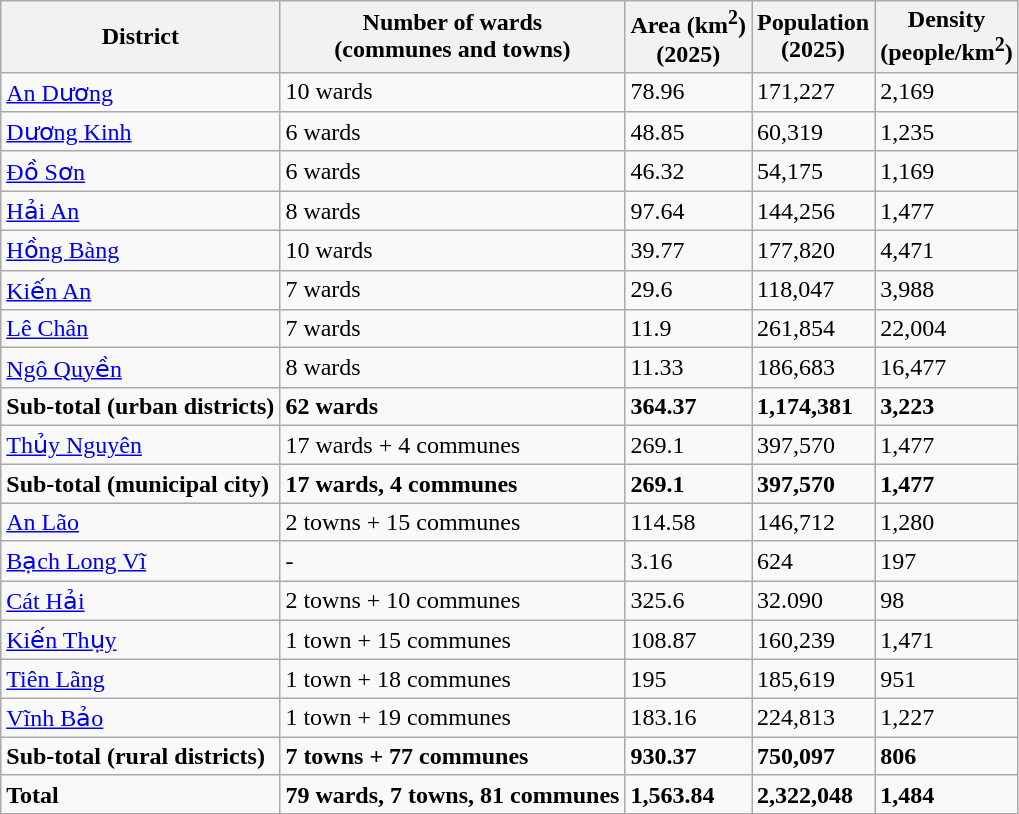<table class="wikitable">
<tr>
<th>District</th>
<th>Number of wards<br>(communes and towns)</th>
<th>Area (km<sup>2</sup>)<br>(2025)</th>
<th>Population<br>(2025)</th>
<th>Density<br>(people/km<sup>2</sup>)</th>
</tr>
<tr>
<td><a href='#'>An Dương</a></td>
<td>10 wards</td>
<td>78.96</td>
<td>171,227</td>
<td>2,169</td>
</tr>
<tr>
<td><a href='#'>Dương Kinh</a></td>
<td>6 wards</td>
<td>48.85</td>
<td>60,319</td>
<td>1,235</td>
</tr>
<tr>
<td><a href='#'>Đồ Sơn</a></td>
<td>6 wards</td>
<td>46.32</td>
<td>54,175</td>
<td>1,169</td>
</tr>
<tr>
<td><a href='#'>Hải An</a></td>
<td>8 wards</td>
<td>97.64</td>
<td>144,256</td>
<td>1,477</td>
</tr>
<tr>
<td><a href='#'>Hồng Bàng</a></td>
<td>10 wards</td>
<td>39.77</td>
<td>177,820</td>
<td>4,471</td>
</tr>
<tr>
<td><a href='#'>Kiến An</a></td>
<td>7 wards</td>
<td>29.6</td>
<td>118,047</td>
<td>3,988</td>
</tr>
<tr>
<td><a href='#'>Lê Chân</a></td>
<td>7 wards</td>
<td>11.9</td>
<td>261,854</td>
<td>22,004</td>
</tr>
<tr>
<td><a href='#'>Ngô Quyền</a></td>
<td>8 wards</td>
<td>11.33</td>
<td>186,683</td>
<td>16,477</td>
</tr>
<tr>
<td><strong>Sub-total (urban districts)</strong></td>
<td><strong>62 wards</strong></td>
<td><strong>364.37</strong></td>
<td><strong>1,174,381</strong></td>
<td><strong>3,223</strong></td>
</tr>
<tr>
<td><a href='#'>Thủy Nguyên</a></td>
<td>17 wards + 4 communes</td>
<td>269.1</td>
<td>397,570</td>
<td>1,477</td>
</tr>
<tr>
<td><strong>Sub-total (municipal city)</strong></td>
<td><strong>17 wards, 4 communes</strong></td>
<td><strong>269.1</strong></td>
<td><strong>397,570</strong></td>
<td><strong>1,477</strong></td>
</tr>
<tr>
<td><a href='#'>An Lão</a></td>
<td>2 towns + 15 communes</td>
<td>114.58</td>
<td>146,712</td>
<td>1,280</td>
</tr>
<tr>
<td><a href='#'>Bạch Long Vĩ</a></td>
<td>-</td>
<td>3.16</td>
<td>624</td>
<td>197</td>
</tr>
<tr>
<td><a href='#'>Cát Hải</a></td>
<td>2 towns + 10 communes</td>
<td>325.6</td>
<td>32.090</td>
<td>98</td>
</tr>
<tr>
<td><a href='#'>Kiến Thụy</a></td>
<td>1 town + 15 communes</td>
<td>108.87</td>
<td>160,239</td>
<td>1,471</td>
</tr>
<tr>
<td><a href='#'>Tiên Lãng</a></td>
<td>1 town + 18 communes</td>
<td>195</td>
<td>185,619</td>
<td>951</td>
</tr>
<tr>
<td><a href='#'>Vĩnh Bảo</a></td>
<td>1 town + 19 communes</td>
<td>183.16</td>
<td>224,813</td>
<td>1,227</td>
</tr>
<tr>
<td><strong>Sub-total (rural districts)</strong></td>
<td><strong>7 towns + 77 communes</strong></td>
<td><strong>930.37</strong></td>
<td><strong>750,097</strong></td>
<td><strong>806</strong></td>
</tr>
<tr>
<td><strong>Total</strong></td>
<td><strong> 79 wards, 7 towns, 81 communes</strong></td>
<td><strong>1,563.84</strong></td>
<td><strong>2,322,048</strong></td>
<td><strong>1,484</strong></td>
</tr>
</table>
